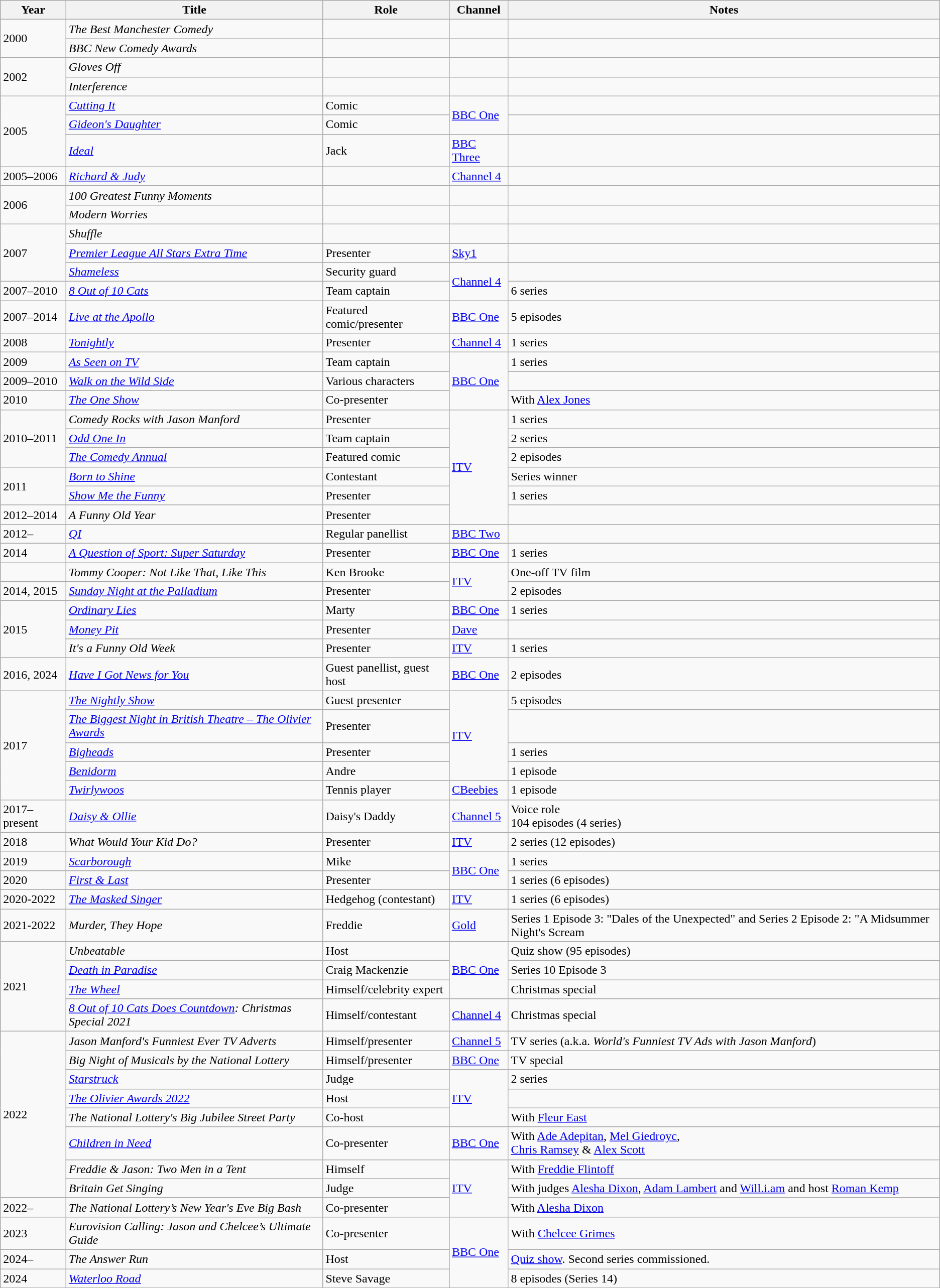<table class="wikitable">
<tr>
<th>Year</th>
<th>Title</th>
<th>Role</th>
<th>Channel</th>
<th>Notes</th>
</tr>
<tr>
<td rowspan=2>2000</td>
<td><em>The Best Manchester Comedy</em></td>
<td></td>
<td></td>
<td></td>
</tr>
<tr>
<td><em>BBC New Comedy Awards</em></td>
<td></td>
<td></td>
<td></td>
</tr>
<tr>
<td rowspan=2>2002</td>
<td><em>Gloves Off</em></td>
<td></td>
<td></td>
<td></td>
</tr>
<tr>
<td><em>Interference</em></td>
<td></td>
<td></td>
<td></td>
</tr>
<tr>
<td rowspan=3>2005</td>
<td><em><a href='#'>Cutting It</a></em></td>
<td>Comic</td>
<td rowspan=2><a href='#'>BBC One</a></td>
<td></td>
</tr>
<tr>
<td><em><a href='#'>Gideon's Daughter</a></em></td>
<td>Comic</td>
<td></td>
</tr>
<tr>
<td><em><a href='#'>Ideal</a></em></td>
<td>Jack</td>
<td><a href='#'>BBC Three</a></td>
<td></td>
</tr>
<tr>
<td>2005–2006</td>
<td><em><a href='#'>Richard & Judy</a></em></td>
<td></td>
<td><a href='#'>Channel 4</a></td>
<td></td>
</tr>
<tr>
<td rowspan=2>2006</td>
<td><em>100 Greatest Funny Moments</em></td>
<td></td>
<td></td>
<td></td>
</tr>
<tr>
<td><em>Modern Worries</em></td>
<td></td>
<td></td>
<td></td>
</tr>
<tr>
<td rowspan=3>2007</td>
<td><em>Shuffle</em></td>
<td></td>
<td></td>
<td></td>
</tr>
<tr>
<td><em><a href='#'>Premier League All Stars Extra Time</a></em></td>
<td>Presenter</td>
<td><a href='#'>Sky1</a></td>
<td></td>
</tr>
<tr>
<td><em><a href='#'>Shameless</a></em></td>
<td>Security guard</td>
<td rowspan="2"><a href='#'>Channel 4</a></td>
<td></td>
</tr>
<tr>
<td>2007–2010</td>
<td><em><a href='#'>8 Out of 10 Cats</a></em></td>
<td>Team captain</td>
<td>6 series</td>
</tr>
<tr>
<td>2007–2014</td>
<td><em><a href='#'>Live at the Apollo</a></em></td>
<td>Featured comic/presenter</td>
<td><a href='#'>BBC One</a></td>
<td>5 episodes</td>
</tr>
<tr>
<td>2008</td>
<td><em><a href='#'>Tonightly</a></em></td>
<td>Presenter</td>
<td><a href='#'>Channel 4</a></td>
<td>1 series</td>
</tr>
<tr>
<td>2009</td>
<td><em><a href='#'>As Seen on TV</a></em></td>
<td>Team captain</td>
<td rowspan="3"><a href='#'>BBC One</a></td>
<td>1 series</td>
</tr>
<tr>
<td>2009–2010</td>
<td><em><a href='#'>Walk on the Wild Side</a></em></td>
<td>Various characters</td>
<td></td>
</tr>
<tr>
<td>2010</td>
<td><em><a href='#'>The One Show</a></em></td>
<td>Co-presenter</td>
<td>With <a href='#'>Alex Jones</a></td>
</tr>
<tr>
<td rowspan="3">2010–2011</td>
<td><em>Comedy Rocks with Jason Manford</em></td>
<td>Presenter</td>
<td rowspan="6"><a href='#'>ITV</a></td>
<td>1 series</td>
</tr>
<tr>
<td><em><a href='#'>Odd One In</a></em></td>
<td>Team captain</td>
<td>2 series</td>
</tr>
<tr>
<td><em><a href='#'>The Comedy Annual</a></em></td>
<td>Featured comic</td>
<td>2 episodes</td>
</tr>
<tr>
<td rowspan=2>2011</td>
<td><em><a href='#'>Born to Shine</a></em></td>
<td>Contestant</td>
<td>Series winner</td>
</tr>
<tr>
<td><em><a href='#'>Show Me the Funny</a></em></td>
<td>Presenter</td>
<td>1 series</td>
</tr>
<tr>
<td>2012–2014</td>
<td><em>A Funny Old Year</em></td>
<td>Presenter</td>
<td></td>
</tr>
<tr>
<td>2012–</td>
<td><em><a href='#'>QI</a></em></td>
<td>Regular panellist</td>
<td><a href='#'>BBC Two</a></td>
<td></td>
</tr>
<tr>
<td>2014</td>
<td><em><a href='#'>A Question of Sport: Super Saturday</a></em></td>
<td>Presenter</td>
<td><a href='#'>BBC One</a></td>
<td>1 series</td>
</tr>
<tr>
<td></td>
<td><em>Tommy Cooper: Not Like That, Like This</em></td>
<td>Ken Brooke</td>
<td rowspan="2"><a href='#'>ITV</a></td>
<td>One-off TV film</td>
</tr>
<tr>
<td>2014, 2015</td>
<td><em><a href='#'>Sunday Night at the Palladium</a></em></td>
<td>Presenter</td>
<td>2 episodes</td>
</tr>
<tr>
<td rowspan=3>2015</td>
<td><em><a href='#'>Ordinary Lies</a></em></td>
<td>Marty</td>
<td><a href='#'>BBC One</a></td>
<td>1 series</td>
</tr>
<tr>
<td><em><a href='#'>Money Pit</a></em></td>
<td>Presenter</td>
<td><a href='#'>Dave</a></td>
<td></td>
</tr>
<tr>
<td><em>It's a Funny Old Week</em></td>
<td>Presenter</td>
<td><a href='#'>ITV</a></td>
<td>1 series</td>
</tr>
<tr>
<td>2016, 2024</td>
<td><em><a href='#'>Have I Got News for You</a></em></td>
<td>Guest panellist, guest host</td>
<td><a href='#'>BBC One</a></td>
<td>2 episodes</td>
</tr>
<tr>
<td rowspan="5">2017</td>
<td><em><a href='#'>The Nightly Show</a></em></td>
<td>Guest presenter</td>
<td rowspan=4><a href='#'>ITV</a></td>
<td>5 episodes</td>
</tr>
<tr>
<td><em><a href='#'>The Biggest Night in British Theatre – The Olivier Awards</a></em></td>
<td>Presenter</td>
<td></td>
</tr>
<tr>
<td><em><a href='#'>Bigheads</a></em></td>
<td>Presenter</td>
<td>1 series</td>
</tr>
<tr>
<td><em><a href='#'>Benidorm</a></em></td>
<td>Andre</td>
<td>1 episode</td>
</tr>
<tr>
<td><em><a href='#'>Twirlywoos</a></em></td>
<td>Tennis player</td>
<td><a href='#'>CBeebies</a></td>
<td>1 episode</td>
</tr>
<tr>
<td>2017–present</td>
<td><em><a href='#'>Daisy & Ollie</a></em></td>
<td>Daisy's Daddy</td>
<td><a href='#'>Channel 5</a></td>
<td>Voice role<br>104 episodes (4 series)</td>
</tr>
<tr>
<td>2018</td>
<td><em>What Would Your Kid Do?</em></td>
<td>Presenter</td>
<td><a href='#'>ITV</a></td>
<td>2 series (12 episodes)</td>
</tr>
<tr>
<td>2019</td>
<td><em><a href='#'>Scarborough</a></em></td>
<td>Mike</td>
<td rowspan="2"><a href='#'>BBC One</a></td>
<td>1 series</td>
</tr>
<tr>
<td>2020</td>
<td><em><a href='#'>First & Last</a></em></td>
<td>Presenter</td>
<td>1 series (6 episodes)</td>
</tr>
<tr>
<td>2020-2022</td>
<td><em><a href='#'>The Masked Singer</a></em></td>
<td>Hedgehog (contestant)</td>
<td><a href='#'>ITV</a></td>
<td>1 series (6 episodes)</td>
</tr>
<tr>
<td>2021-2022</td>
<td><em>Murder, They Hope</em></td>
<td>Freddie</td>
<td><a href='#'>Gold</a></td>
<td>Series 1 Episode 3: "Dales of the Unexpected" and Series 2 Episode 2: "A Midsummer Night's Scream</td>
</tr>
<tr>
<td rowspan="4">2021</td>
<td><em>Unbeatable</em></td>
<td>Host</td>
<td rowspan="3"><a href='#'>BBC One</a></td>
<td>Quiz show (95 episodes)</td>
</tr>
<tr>
<td><em><a href='#'>Death in Paradise</a></em></td>
<td>Craig Mackenzie</td>
<td>Series 10 Episode 3</td>
</tr>
<tr>
<td><em><a href='#'>The Wheel</a></em></td>
<td>Himself/celebrity expert</td>
<td>Christmas special</td>
</tr>
<tr>
<td><em><a href='#'>8 Out of 10 Cats Does Countdown</a>: Christmas Special 2021</em></td>
<td>Himself/contestant</td>
<td><a href='#'>Channel 4</a></td>
<td>Christmas special</td>
</tr>
<tr>
<td rowspan=8>2022</td>
<td><em>Jason Manford's Funniest Ever TV Adverts</em></td>
<td>Himself/presenter</td>
<td><a href='#'>Channel 5</a></td>
<td>TV series (a.k.a. <em>World's Funniest TV Ads with Jason Manford</em>)</td>
</tr>
<tr>
<td><em>Big Night of Musicals by the National Lottery</em></td>
<td>Himself/presenter</td>
<td><a href='#'>BBC One</a></td>
<td>TV special</td>
</tr>
<tr>
<td><em><a href='#'>Starstruck</a></em></td>
<td>Judge</td>
<td rowspan="3"><a href='#'>ITV</a></td>
<td>2 series</td>
</tr>
<tr>
<td><em><a href='#'>The Olivier Awards 2022</a></em></td>
<td>Host</td>
<td></td>
</tr>
<tr>
<td><em>The National Lottery's Big Jubilee Street Party</em></td>
<td>Co-host</td>
<td>With <a href='#'>Fleur East</a></td>
</tr>
<tr>
<td><em><a href='#'>Children in Need</a></em></td>
<td>Co-presenter</td>
<td><a href='#'>BBC One</a></td>
<td>With <a href='#'>Ade Adepitan</a>, <a href='#'>Mel Giedroyc</a>, <br><a href='#'>Chris Ramsey</a> & <a href='#'>Alex Scott</a></td>
</tr>
<tr>
<td><em>Freddie & Jason: Two Men in a Tent</em></td>
<td>Himself</td>
<td rowspan=3><a href='#'>ITV</a></td>
<td>With <a href='#'>Freddie Flintoff</a></td>
</tr>
<tr>
<td><em>Britain Get Singing</em></td>
<td>Judge</td>
<td>With judges <a href='#'>Alesha Dixon</a>, <a href='#'>Adam Lambert</a> and <a href='#'>Will.i.am</a> and host <a href='#'>Roman Kemp</a></td>
</tr>
<tr>
<td>2022–</td>
<td><em>The National Lottery’s New Year's Eve Big Bash</em></td>
<td>Co-presenter</td>
<td>With <a href='#'>Alesha Dixon</a></td>
</tr>
<tr>
<td>2023</td>
<td><em>Eurovision Calling: Jason and Chelcee’s Ultimate Guide</em></td>
<td>Co-presenter</td>
<td rowspan="3"><a href='#'>BBC One</a></td>
<td>With <a href='#'>Chelcee Grimes</a></td>
</tr>
<tr>
<td>2024–</td>
<td><em>The Answer Run</em></td>
<td>Host</td>
<td><a href='#'>Quiz show</a>. Second series commissioned.</td>
</tr>
<tr>
<td>2024</td>
<td><em><a href='#'>Waterloo Road</a></em></td>
<td>Steve Savage</td>
<td>8 episodes (Series 14)</td>
</tr>
</table>
